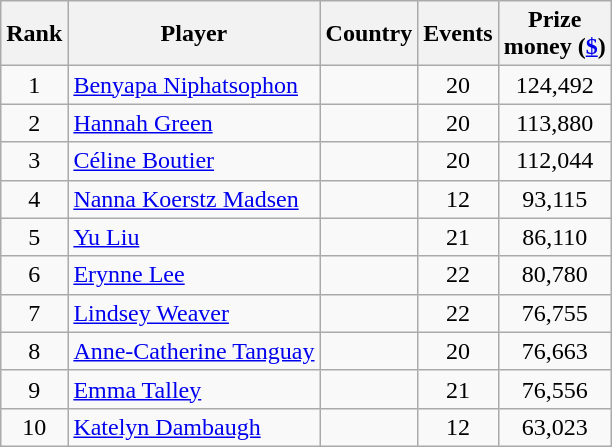<table class="wikitable" style="text-align:center">
<tr>
<th>Rank</th>
<th>Player</th>
<th>Country</th>
<th>Events</th>
<th>Prize <br>money (<a href='#'>$</a>)</th>
</tr>
<tr>
<td>1</td>
<td align=left><a href='#'>Benyapa Niphatsophon</a></td>
<td align=left></td>
<td>20</td>
<td>124,492</td>
</tr>
<tr>
<td>2</td>
<td align=left><a href='#'>Hannah Green</a></td>
<td align=left></td>
<td>20</td>
<td>113,880</td>
</tr>
<tr>
<td>3</td>
<td align=left><a href='#'>Céline Boutier</a></td>
<td align=left></td>
<td>20</td>
<td>112,044</td>
</tr>
<tr>
<td>4</td>
<td align=left><a href='#'>Nanna Koerstz Madsen</a></td>
<td align=left></td>
<td>12</td>
<td>93,115</td>
</tr>
<tr>
<td>5</td>
<td align=left><a href='#'>Yu Liu</a></td>
<td align=left></td>
<td>21</td>
<td>86,110</td>
</tr>
<tr>
<td>6</td>
<td align=left><a href='#'>Erynne Lee</a></td>
<td align=left></td>
<td>22</td>
<td>80,780</td>
</tr>
<tr>
<td>7</td>
<td align=left><a href='#'>Lindsey Weaver</a></td>
<td align=left></td>
<td>22</td>
<td>76,755</td>
</tr>
<tr>
<td>8</td>
<td align=left><a href='#'>Anne-Catherine Tanguay</a></td>
<td align=left></td>
<td>20</td>
<td>76,663</td>
</tr>
<tr>
<td>9</td>
<td align=left><a href='#'>Emma Talley</a></td>
<td align=left></td>
<td>21</td>
<td>76,556</td>
</tr>
<tr>
<td>10</td>
<td align=left><a href='#'>Katelyn Dambaugh</a></td>
<td align=left></td>
<td>12</td>
<td>63,023</td>
</tr>
</table>
